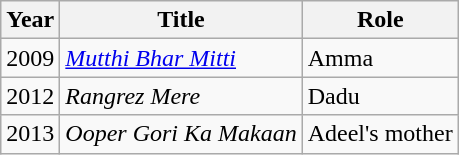<table class="wikitable sortable plainrowheaders">
<tr style="text-align:center;">
<th scope="col">Year</th>
<th scope="col">Title</th>
<th scope="col">Role</th>
</tr>
<tr>
<td>2009</td>
<td><em><a href='#'>Mutthi Bhar Mitti</a></em></td>
<td>Amma</td>
</tr>
<tr>
<td>2012</td>
<td><em>Rangrez Mere</em></td>
<td>Dadu</td>
</tr>
<tr>
<td>2013</td>
<td><em>Ooper Gori Ka Makaan</em></td>
<td>Adeel's mother</td>
</tr>
</table>
